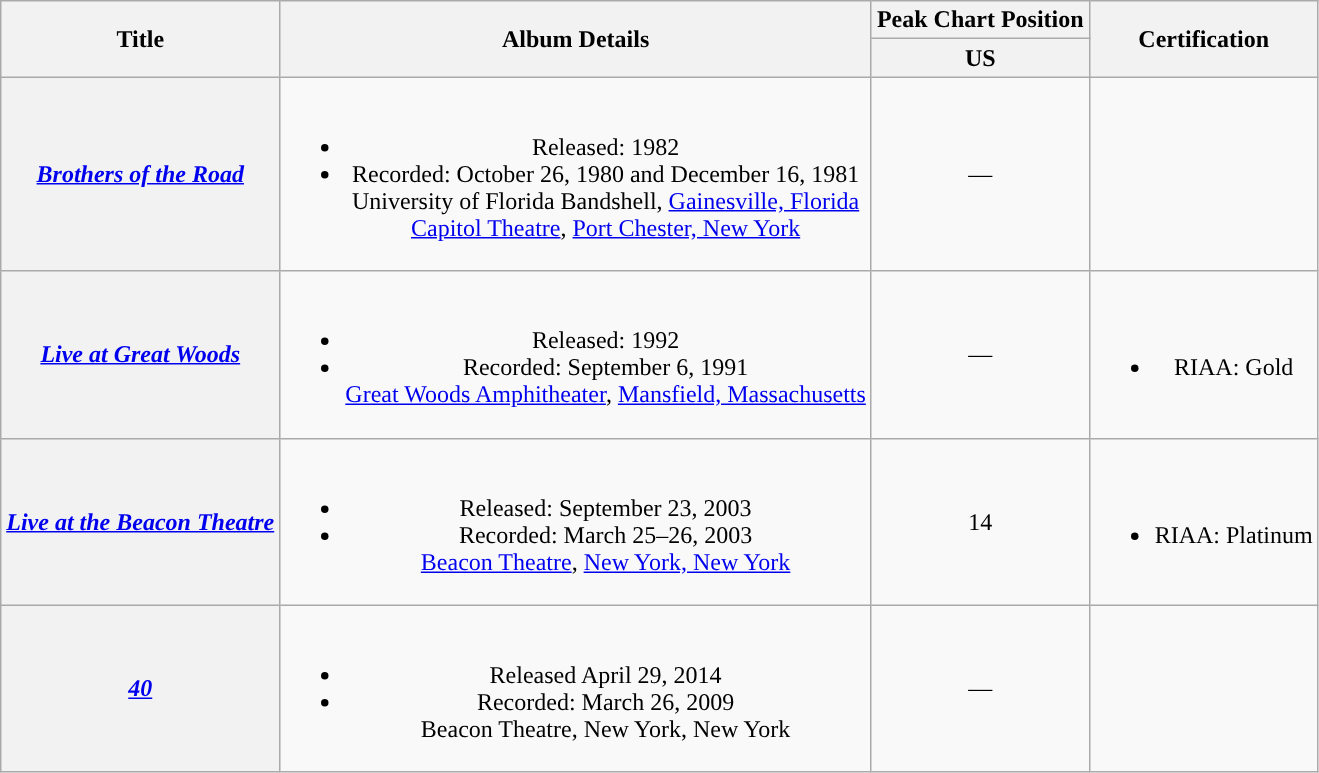<table class="wikitable plainrowheaders" style="text-align:center;">
<tr>
<th rowspan="2">Title</th>
<th rowspan="2">Album Details</th>
<th>Peak Chart Position</th>
<th rowspan="2">Certification</th>
</tr>
<tr>
<th>US</th>
</tr>
<tr>
<th scope="row"><em><a href='#'>Brothers of the Road</a></em></th>
<td><br><ul><li>Released: 1982</li><li>Recorded: October 26, 1980 and December 16, 1981<br>University of Florida Bandshell, <a href='#'>Gainesville, Florida</a><br><a href='#'>Capitol Theatre</a>, <a href='#'>Port Chester, New York</a></li></ul></td>
<td>—</td>
<td></td>
</tr>
<tr>
<th scope="row"><em><a href='#'>Live at Great Woods</a></em></th>
<td><br><ul><li>Released: 1992</li><li>Recorded: September 6, 1991<br><a href='#'>Great Woods Amphitheater</a>, <a href='#'>Mansfield, Massachusetts</a></li></ul></td>
<td>—</td>
<td><br><ul><li>RIAA: Gold</li></ul></td>
</tr>
<tr>
<th scope="row"><em><a href='#'>Live at the Beacon Theatre</a></em></th>
<td><br><ul><li>Released: September 23, 2003</li><li>Recorded: March 25–26, 2003<br><a href='#'>Beacon Theatre</a>, <a href='#'>New York, New York</a></li></ul></td>
<td>14</td>
<td><br><ul><li>RIAA: Platinum</li></ul></td>
</tr>
<tr>
<th scope="row"><em><a href='#'>40</a></em></th>
<td><br><ul><li>Released April 29, 2014</li><li>Recorded: March 26, 2009<br>Beacon Theatre, New York, New York</li></ul></td>
<td>—</td>
<td></td>
</tr>
</table>
